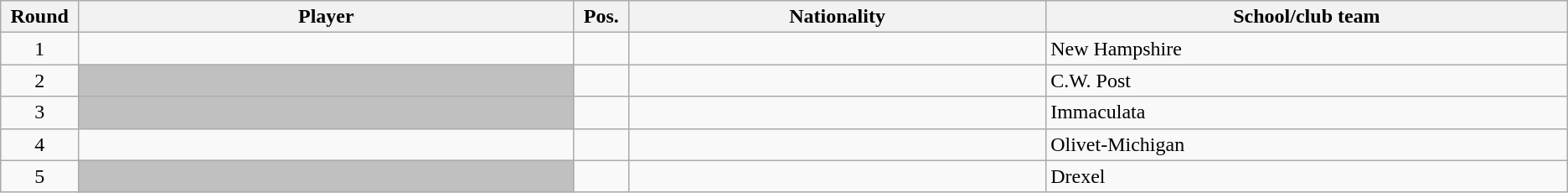<table class="wikitable sortable">
<tr>
<th width="1%">Round</th>
<th width="19%">Player</th>
<th width="1%">Pos.</th>
<th width="16%">Nationality</th>
<th width="20%">School/club team</th>
</tr>
<tr>
<td align=center>1</td>
<td></td>
<td></td>
<td></td>
<td>New Hampshire</td>
</tr>
<tr>
<td align=center>2</td>
<td bgcolor="#C0C0C0"></td>
<td></td>
<td></td>
<td>C.W. Post</td>
</tr>
<tr>
<td align=center>3</td>
<td bgcolor="#C0C0C0"></td>
<td></td>
<td></td>
<td>Immaculata</td>
</tr>
<tr>
<td align=center>4</td>
<td></td>
<td></td>
<td></td>
<td>Olivet-Michigan</td>
</tr>
<tr>
<td align=center>5</td>
<td bgcolor="#C0C0C0"></td>
<td></td>
<td></td>
<td>Drexel</td>
</tr>
</table>
